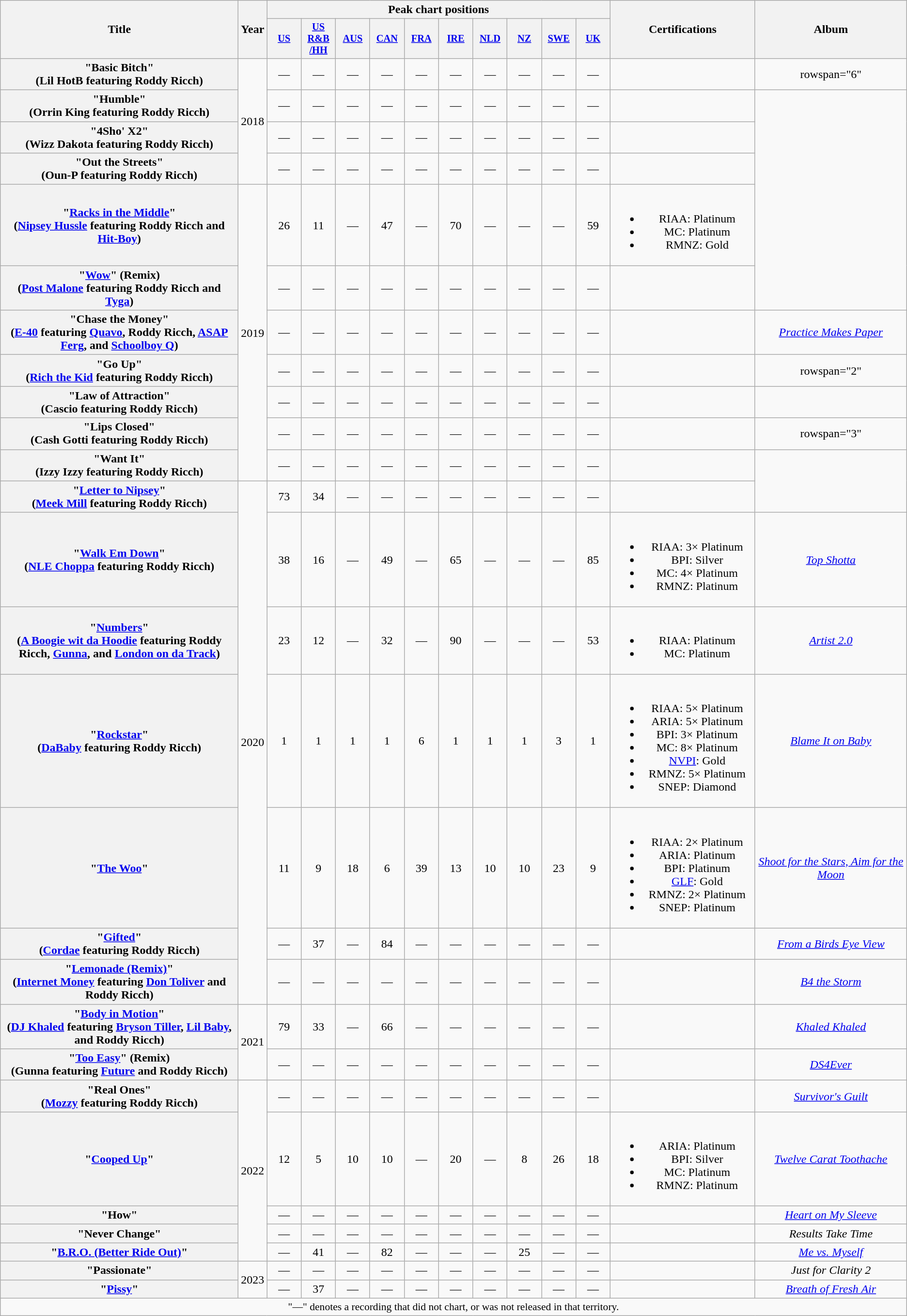<table class="wikitable plainrowheaders" style="text-align:center;">
<tr>
<th scope="col" rowspan="2" style="width:20em;">Title</th>
<th scope="col" rowspan="2" style="width:1em;">Year</th>
<th scope="col" colspan="10">Peak chart positions</th>
<th scope="col" rowspan="2" style="width:12em;">Certifications</th>
<th scope="col" rowspan="2">Album</th>
</tr>
<tr>
<th scope="col" style="width:3em;font-size:85%;"><a href='#'>US</a><br></th>
<th scope="col" style="width:3em;font-size:85%;"><a href='#'>US<br>R&B<br>/HH</a><br></th>
<th scope="col" style="width:3em;font-size:85%;"><a href='#'>AUS</a><br></th>
<th scope="col" style="width:3em;font-size:85%;"><a href='#'>CAN</a><br></th>
<th scope="col" style="width:3em;font-size:85%;"><a href='#'>FRA</a><br></th>
<th scope="col" style="width:3em;font-size:85%;"><a href='#'>IRE</a><br></th>
<th scope="col" style="width:3em;font-size:85%;"><a href='#'>NLD</a><br></th>
<th scope="col" style="width:3em;font-size:85%;"><a href='#'>NZ</a><br></th>
<th scope="col" style="width:3em;font-size:85%;"><a href='#'>SWE</a><br></th>
<th scope="col" style="width:3em;font-size:85%;"><a href='#'>UK</a><br></th>
</tr>
<tr>
<th scope="row">"Basic Bitch"<br><span>(Lil HotB featuring Roddy Ricch)</span></th>
<td rowspan="4">2018</td>
<td>—</td>
<td>—</td>
<td>—</td>
<td>—</td>
<td>—</td>
<td>—</td>
<td>—</td>
<td>—</td>
<td>—</td>
<td>—</td>
<td></td>
<td>rowspan="6" </td>
</tr>
<tr>
<th scope="row">"Humble"<br><span>(Orrin King featuring Roddy Ricch)</span></th>
<td>—</td>
<td>—</td>
<td>—</td>
<td>—</td>
<td>—</td>
<td>—</td>
<td>—</td>
<td>—</td>
<td>—</td>
<td>—</td>
<td></td>
</tr>
<tr>
<th scope="row">"4Sho' X2"<br><span>(Wizz Dakota featuring Roddy Ricch)</span></th>
<td>—</td>
<td>—</td>
<td>—</td>
<td>—</td>
<td>—</td>
<td>—</td>
<td>—</td>
<td>—</td>
<td>—</td>
<td>—</td>
<td></td>
</tr>
<tr>
<th scope="row">"Out the Streets"<br><span>(Oun-P featuring Roddy Ricch)</span></th>
<td>—</td>
<td>—</td>
<td>—</td>
<td>—</td>
<td>—</td>
<td>—</td>
<td>—</td>
<td>—</td>
<td>—</td>
<td>—</td>
<td></td>
</tr>
<tr>
<th scope="row">"<a href='#'>Racks in the Middle</a>"<br><span>(<a href='#'>Nipsey Hussle</a> featuring Roddy Ricch and <a href='#'>Hit-Boy</a>)</span></th>
<td rowspan="7">2019</td>
<td>26</td>
<td>11</td>
<td>—</td>
<td>47</td>
<td>—</td>
<td>70</td>
<td>—</td>
<td>—</td>
<td>—</td>
<td>59</td>
<td><br><ul><li>RIAA: Platinum</li><li>MC: Platinum</li><li>RMNZ: Gold</li></ul></td>
</tr>
<tr>
<th scope="row">"<a href='#'>Wow</a>" (Remix)<br><span>(<a href='#'>Post Malone</a> featuring Roddy Ricch and <a href='#'>Tyga</a>)</span></th>
<td>—</td>
<td>—</td>
<td>—</td>
<td>—</td>
<td>—</td>
<td>—</td>
<td>—</td>
<td>—</td>
<td>—</td>
<td>—</td>
<td></td>
</tr>
<tr>
<th scope="row">"Chase the Money"<br><span>(<a href='#'>E-40</a> featuring <a href='#'>Quavo</a>, Roddy Ricch, <a href='#'>ASAP Ferg</a>, and <a href='#'>Schoolboy Q</a>)</span></th>
<td>—</td>
<td>—</td>
<td>—</td>
<td>—</td>
<td>—</td>
<td>—</td>
<td>—</td>
<td>—</td>
<td>—</td>
<td>—</td>
<td></td>
<td><em><a href='#'>Practice Makes Paper</a></em></td>
</tr>
<tr>
<th scope="row">"Go Up"<br><span>(<a href='#'>Rich the Kid</a> featuring Roddy Ricch)</span></th>
<td>—</td>
<td>—</td>
<td>—</td>
<td>—</td>
<td>—</td>
<td>—</td>
<td>—</td>
<td>—</td>
<td>—</td>
<td>—</td>
<td></td>
<td>rowspan="2" </td>
</tr>
<tr>
<th scope="row">"Law of Attraction"<br><span>(Cascio featuring Roddy Ricch)</span></th>
<td>—</td>
<td>—</td>
<td>—</td>
<td>—</td>
<td>—</td>
<td>—</td>
<td>—</td>
<td>—</td>
<td>—</td>
<td>—</td>
<td></td>
</tr>
<tr>
<th scope="row">"Lips Closed"<br><span>(Cash Gotti featuring Roddy Ricch)</span></th>
<td>—</td>
<td>—</td>
<td>—</td>
<td>—</td>
<td>—</td>
<td>—</td>
<td>—</td>
<td>—</td>
<td>—</td>
<td>—</td>
<td></td>
<td>rowspan="3" </td>
</tr>
<tr>
<th scope="row">"Want It"<br><span>(Izzy Izzy featuring Roddy Ricch)</span></th>
<td>—</td>
<td>—</td>
<td>—</td>
<td>—</td>
<td>—</td>
<td>—</td>
<td>—</td>
<td>—</td>
<td>—</td>
<td>—</td>
<td></td>
</tr>
<tr>
<th scope="row">"<a href='#'>Letter to Nipsey</a>"<br><span>(<a href='#'>Meek Mill</a> featuring Roddy Ricch)</span></th>
<td rowspan="7">2020</td>
<td>73</td>
<td>34</td>
<td>—</td>
<td>—</td>
<td>—</td>
<td>—</td>
<td>—</td>
<td>—</td>
<td>—</td>
<td>—</td>
<td></td>
</tr>
<tr>
<th scope="row">"<a href='#'>Walk Em Down</a>"<br><span>(<a href='#'>NLE Choppa</a> featuring Roddy Ricch)</span></th>
<td>38</td>
<td>16</td>
<td>—</td>
<td>49</td>
<td>—</td>
<td>65</td>
<td>—</td>
<td>—</td>
<td>—</td>
<td>85</td>
<td><br><ul><li>RIAA: 3× Platinum</li><li>BPI: Silver</li><li>MC: 4× Platinum</li><li>RMNZ: Platinum</li></ul></td>
<td><em><a href='#'>Top Shotta</a></em></td>
</tr>
<tr>
<th scope="row">"<a href='#'>Numbers</a>"<br><span>(<a href='#'>A Boogie wit da Hoodie</a> featuring Roddy Ricch, <a href='#'>Gunna</a>, and <a href='#'>London on da Track</a>)</span></th>
<td>23</td>
<td>12</td>
<td>—</td>
<td>32</td>
<td>—</td>
<td>90</td>
<td>—</td>
<td>—</td>
<td>—</td>
<td>53</td>
<td><br><ul><li>RIAA: Platinum</li><li>MC: Platinum</li></ul></td>
<td><em><a href='#'>Artist 2.0</a></em></td>
</tr>
<tr>
<th scope="row">"<a href='#'>Rockstar</a>"<br><span>(<a href='#'>DaBaby</a> featuring Roddy Ricch)</span></th>
<td>1</td>
<td>1</td>
<td>1</td>
<td>1</td>
<td>6</td>
<td>1</td>
<td>1</td>
<td>1</td>
<td>3</td>
<td>1</td>
<td><br><ul><li>RIAA: 5× Platinum</li><li>ARIA: 5× Platinum</li><li>BPI: 3× Platinum</li><li>MC: 8× Platinum</li><li><a href='#'>NVPI</a>: Gold</li><li>RMNZ: 5× Platinum</li><li>SNEP: Diamond</li></ul></td>
<td><em><a href='#'>Blame It on Baby</a></em></td>
</tr>
<tr>
<th scope="row">"<a href='#'>The Woo</a>"<br></th>
<td>11</td>
<td>9</td>
<td>18</td>
<td>6</td>
<td>39</td>
<td>13</td>
<td>10</td>
<td>10</td>
<td>23</td>
<td>9</td>
<td><br><ul><li>RIAA: 2× Platinum</li><li>ARIA: Platinum</li><li>BPI: Platinum</li><li><a href='#'>GLF</a>: Gold</li><li>RMNZ: 2× Platinum</li><li>SNEP: Platinum</li></ul></td>
<td><em><a href='#'>Shoot for the Stars, Aim for the Moon</a></em></td>
</tr>
<tr>
<th scope="row">"<a href='#'>Gifted</a>"<br><span>(<a href='#'>Cordae</a> featuring Roddy Ricch)</span></th>
<td>—</td>
<td>37</td>
<td>—</td>
<td>84</td>
<td>—</td>
<td>—</td>
<td>—</td>
<td>—</td>
<td>—</td>
<td>—</td>
<td></td>
<td><em><a href='#'>From a Birds Eye View</a></em></td>
</tr>
<tr>
<th scope="row">"<a href='#'>Lemonade (Remix)</a>"<br><span>(<a href='#'>Internet Money</a> featuring <a href='#'>Don Toliver</a> and Roddy Ricch)</span></th>
<td>—</td>
<td>—</td>
<td>—</td>
<td>—</td>
<td>—</td>
<td>—</td>
<td>—</td>
<td>—</td>
<td>—</td>
<td>—</td>
<td></td>
<td><em><a href='#'>B4 the Storm</a></em></td>
</tr>
<tr>
<th scope="row">"<a href='#'>Body in Motion</a>"<br><span>(<a href='#'>DJ Khaled</a> featuring <a href='#'>Bryson Tiller</a>, <a href='#'>Lil Baby</a>, and Roddy Ricch)</span></th>
<td rowspan="2">2021</td>
<td>79</td>
<td>33</td>
<td>—</td>
<td>66</td>
<td>—</td>
<td>—</td>
<td>—</td>
<td>—</td>
<td>—</td>
<td>—</td>
<td></td>
<td><em><a href='#'>Khaled Khaled</a></em></td>
</tr>
<tr>
<th scope="row">"<a href='#'>Too Easy</a>" (Remix)<br><span>(Gunna featuring <a href='#'>Future</a> and Roddy Ricch)</span></th>
<td>—</td>
<td>—</td>
<td>—</td>
<td>—</td>
<td>—</td>
<td>—</td>
<td>—</td>
<td>—</td>
<td>—</td>
<td>—</td>
<td></td>
<td><em><a href='#'>DS4Ever</a></em></td>
</tr>
<tr>
<th scope="row">"Real Ones"<br><span>(<a href='#'>Mozzy</a> featuring Roddy Ricch)</span></th>
<td rowspan="5">2022</td>
<td>—</td>
<td>—</td>
<td>—</td>
<td>—</td>
<td>—</td>
<td>—</td>
<td>—</td>
<td>—</td>
<td>—</td>
<td>—</td>
<td></td>
<td><a href='#'><em>Survivor's Guilt</em></a></td>
</tr>
<tr>
<th scope="row">"<a href='#'>Cooped Up</a>"<br></th>
<td>12</td>
<td>5</td>
<td>10</td>
<td>10</td>
<td>—</td>
<td>20</td>
<td>—</td>
<td>8</td>
<td>26</td>
<td>18</td>
<td><br><ul><li>ARIA: Platinum</li><li>BPI: Silver</li><li>MC: Platinum</li><li>RMNZ: Platinum</li></ul></td>
<td><em><a href='#'>Twelve Carat Toothache</a></em></td>
</tr>
<tr>
<th scope="row">"How"<br></th>
<td>—</td>
<td>—</td>
<td>—</td>
<td>—</td>
<td>—</td>
<td>—</td>
<td>—</td>
<td>—</td>
<td>—</td>
<td>—</td>
<td></td>
<td><em><a href='#'>Heart on My Sleeve</a></em></td>
</tr>
<tr>
<th scope="row">"Never Change"<br></th>
<td>—</td>
<td>—</td>
<td>—</td>
<td>—</td>
<td>—</td>
<td>—</td>
<td>—</td>
<td>—</td>
<td>—</td>
<td>—</td>
<td></td>
<td><em>Results Take Time</em></td>
</tr>
<tr>
<th scope="row">"<a href='#'>B.R.O. (Better Ride Out)</a>"<br></th>
<td>—</td>
<td>41</td>
<td>—</td>
<td>82</td>
<td>—</td>
<td>—</td>
<td>—</td>
<td>25</td>
<td>—</td>
<td>—</td>
<td></td>
<td><em><a href='#'>Me vs. Myself</a></em></td>
</tr>
<tr>
<th scope="row">"Passionate"<br></th>
<td rowspan="2">2023</td>
<td>—</td>
<td>—</td>
<td>—</td>
<td>—</td>
<td>—</td>
<td>—</td>
<td>—</td>
<td>—</td>
<td>—</td>
<td>—</td>
<td></td>
<td><em>Just for Clarity 2</em></td>
</tr>
<tr>
<th scope="row">"<a href='#'>Pissy</a>"<br></th>
<td>—</td>
<td>37</td>
<td>—</td>
<td>—</td>
<td>—</td>
<td>—</td>
<td>—</td>
<td>—</td>
<td>—</td>
<td>—</td>
<td></td>
<td><em><a href='#'>Breath of Fresh Air</a></em></td>
</tr>
<tr>
<td colspan="14" style="font-size:90%">"—" denotes a recording that did not chart, or was not released in that territory.</td>
</tr>
</table>
